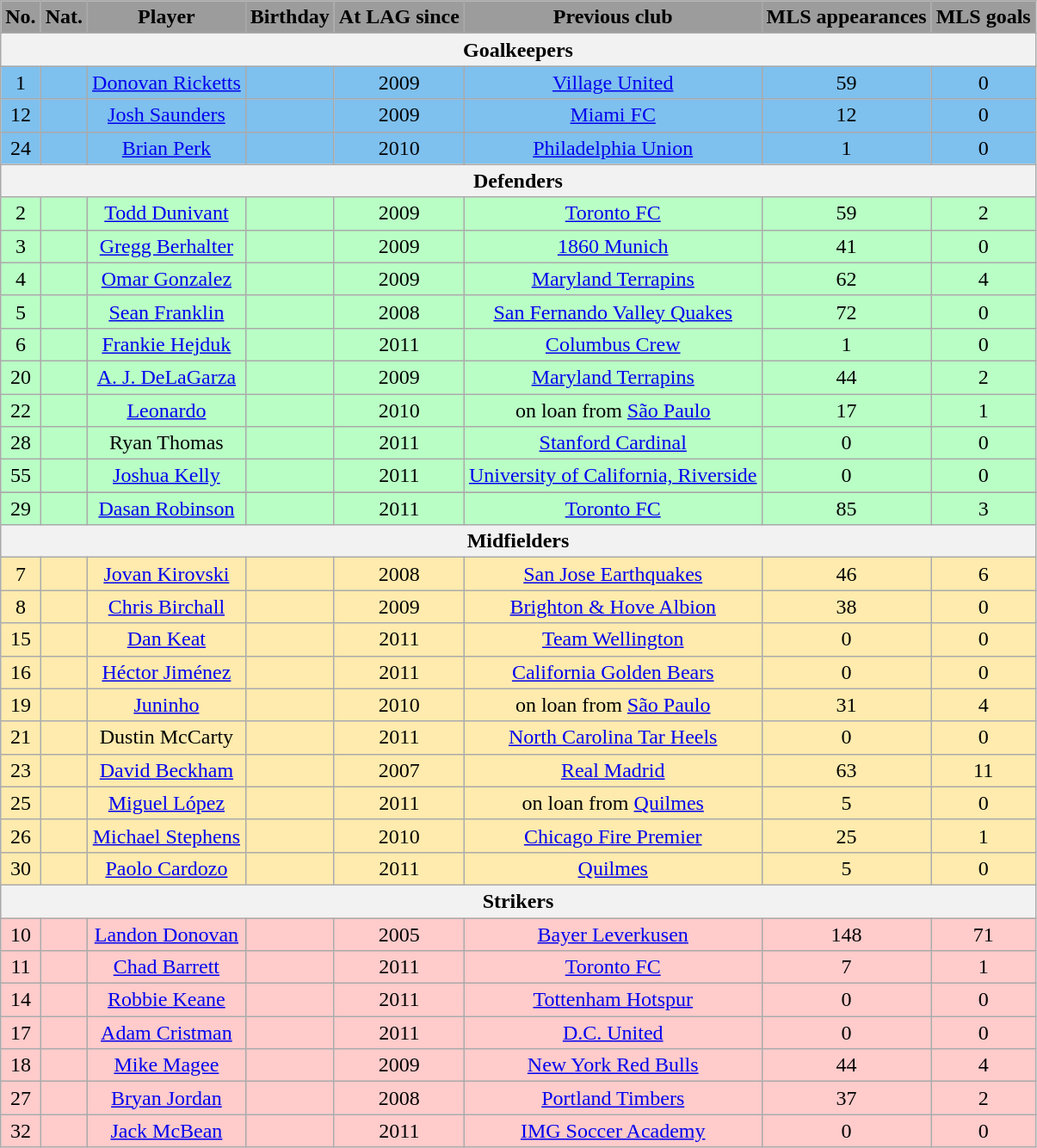<table class="wikitable">
<tr style="text-align:center; background:#9c9c9c;">
<td><strong>No.</strong></td>
<td><strong>Nat.</strong></td>
<td><strong>Player</strong></td>
<td><strong>Birthday</strong></td>
<td><strong>At LAG since</strong></td>
<td><strong>Previous club</strong></td>
<td><strong>MLS appearances</strong></td>
<td><strong>MLS goals</strong></td>
</tr>
<tr style="text-align:center; background:#dcdcdc;">
<th colspan="8">Goalkeepers</th>
</tr>
<tr style="text-align:center; background:#7ec0ee;">
<td>1</td>
<td></td>
<td><a href='#'>Donovan Ricketts</a></td>
<td></td>
<td>2009</td>
<td> <a href='#'>Village United</a></td>
<td>59</td>
<td>0</td>
</tr>
<tr style="text-align:center; background:#7ec0ee;">
<td>12</td>
<td></td>
<td><a href='#'>Josh Saunders</a></td>
<td></td>
<td>2009</td>
<td> <a href='#'>Miami FC</a></td>
<td>12</td>
<td>0</td>
</tr>
<tr style="text-align:center; background:#7ec0ee;">
<td>24</td>
<td></td>
<td><a href='#'>Brian Perk</a></td>
<td></td>
<td>2010</td>
<td> <a href='#'>Philadelphia Union</a></td>
<td>1</td>
<td>0</td>
</tr>
<tr style="text-align:center; background:#dcdcdc;">
<th colspan="8">Defenders</th>
</tr>
<tr style="text-align:center; background:#b9ffc5;">
<td>2</td>
<td></td>
<td><a href='#'>Todd Dunivant</a></td>
<td></td>
<td>2009</td>
<td> <a href='#'>Toronto FC</a></td>
<td>59</td>
<td>2</td>
</tr>
<tr style="text-align:center; background:#b9ffc5;">
<td>3</td>
<td></td>
<td><a href='#'>Gregg Berhalter</a></td>
<td></td>
<td>2009</td>
<td> <a href='#'>1860 Munich</a></td>
<td>41</td>
<td>0</td>
</tr>
<tr style="text-align:center; background:#b9ffc5;">
<td>4</td>
<td></td>
<td><a href='#'>Omar Gonzalez</a></td>
<td></td>
<td>2009</td>
<td> <a href='#'>Maryland Terrapins</a></td>
<td>62</td>
<td>4</td>
</tr>
<tr style="text-align:center; background:#b9ffc5;">
<td>5</td>
<td></td>
<td><a href='#'>Sean Franklin</a></td>
<td></td>
<td>2008</td>
<td> <a href='#'>San Fernando Valley Quakes</a></td>
<td>72</td>
<td>0</td>
</tr>
<tr style="text-align:center; background:#b9ffc5;">
<td>6</td>
<td></td>
<td><a href='#'>Frankie Hejduk</a></td>
<td></td>
<td>2011</td>
<td> <a href='#'>Columbus Crew</a></td>
<td>1</td>
<td>0</td>
</tr>
<tr style="text-align:center; background:#b9ffc5;">
<td>20</td>
<td></td>
<td><a href='#'>A. J. DeLaGarza</a></td>
<td></td>
<td>2009</td>
<td> <a href='#'>Maryland Terrapins</a></td>
<td>44</td>
<td>2</td>
</tr>
<tr style="text-align:center; background:#b9ffc5;">
<td>22</td>
<td></td>
<td><a href='#'>Leonardo</a></td>
<td></td>
<td>2010</td>
<td>on loan from  <a href='#'>São Paulo</a></td>
<td>17</td>
<td>1</td>
</tr>
<tr style="text-align:center; background:#b9ffc5;">
<td>28</td>
<td></td>
<td>Ryan Thomas</td>
<td></td>
<td>2011</td>
<td> <a href='#'>Stanford Cardinal</a></td>
<td>0</td>
<td>0</td>
</tr>
<tr style="text-align:center; background:#b9ffc5;">
<td>55</td>
<td></td>
<td><a href='#'>Joshua Kelly</a></td>
<td></td>
<td>2011</td>
<td> <a href='#'>University of California, Riverside</a></td>
<td>0</td>
<td>0</td>
</tr>
<tr style="text-align:center; background:#b9ffc5;"|33||>
</tr>
<tr style="text-align:center; background:#b9ffc5;">
<td>29</td>
<td></td>
<td><a href='#'>Dasan Robinson</a></td>
<td></td>
<td>2011</td>
<td> <a href='#'>Toronto FC</a></td>
<td>85</td>
<td>3</td>
</tr>
<tr style="text-align:center; background:#dcdcdc;">
<th colspan="8">Midfielders</th>
</tr>
<tr style="text-align:center; background:#ffebad;">
<td>7</td>
<td></td>
<td><a href='#'>Jovan Kirovski</a></td>
<td></td>
<td>2008</td>
<td> <a href='#'>San Jose Earthquakes</a></td>
<td>46</td>
<td>6</td>
</tr>
<tr style="text-align:center; background:#ffebad;">
<td>8</td>
<td></td>
<td><a href='#'>Chris Birchall</a></td>
<td></td>
<td>2009</td>
<td> <a href='#'>Brighton & Hove Albion</a></td>
<td>38</td>
<td>0</td>
</tr>
<tr style="text-align:center; background:#ffebad;">
<td>15</td>
<td></td>
<td><a href='#'>Dan Keat</a></td>
<td></td>
<td>2011</td>
<td> <a href='#'>Team Wellington</a></td>
<td>0</td>
<td>0</td>
</tr>
<tr style="text-align:center; background:#ffebad;">
<td>16</td>
<td></td>
<td><a href='#'>Héctor Jiménez</a></td>
<td></td>
<td>2011</td>
<td> <a href='#'>California Golden Bears</a></td>
<td>0</td>
<td>0</td>
</tr>
<tr style="text-align:center; background:#ffebad;">
<td>19</td>
<td></td>
<td><a href='#'>Juninho</a></td>
<td></td>
<td>2010</td>
<td>on loan from  <a href='#'>São Paulo</a></td>
<td>31</td>
<td>4</td>
</tr>
<tr style="text-align:center; background:#ffebad;">
<td>21</td>
<td></td>
<td>Dustin McCarty</td>
<td></td>
<td>2011</td>
<td> <a href='#'>North Carolina Tar Heels</a></td>
<td>0</td>
<td>0</td>
</tr>
<tr style="text-align:center; background:#ffebad;">
<td>23</td>
<td></td>
<td><a href='#'>David Beckham</a></td>
<td></td>
<td>2007</td>
<td> <a href='#'>Real Madrid</a></td>
<td>63</td>
<td>11</td>
</tr>
<tr style="text-align:center; background:#ffebad;">
<td>25</td>
<td></td>
<td><a href='#'>Miguel López</a></td>
<td></td>
<td>2011</td>
<td>on loan from  <a href='#'>Quilmes</a></td>
<td>5</td>
<td>0</td>
</tr>
<tr style="text-align:center; background:#ffebad;">
<td>26</td>
<td></td>
<td><a href='#'>Michael Stephens</a></td>
<td></td>
<td>2010</td>
<td> <a href='#'>Chicago Fire Premier</a></td>
<td>25</td>
<td>1</td>
</tr>
<tr style="text-align:center; background:#ffebad;">
<td>30</td>
<td></td>
<td><a href='#'>Paolo Cardozo</a></td>
<td></td>
<td>2011</td>
<td> <a href='#'>Quilmes</a></td>
<td>5</td>
<td>0</td>
</tr>
<tr style="text-align:center; background:#dcdcdc;">
<th colspan="8">Strikers</th>
</tr>
<tr style="text-align:center; background:#ffcbcb;">
<td>10</td>
<td></td>
<td><a href='#'>Landon Donovan</a></td>
<td></td>
<td>2005</td>
<td> <a href='#'>Bayer Leverkusen</a></td>
<td>148</td>
<td>71</td>
</tr>
<tr style="text-align:center; background:#ffcbcb;">
<td>11</td>
<td></td>
<td><a href='#'>Chad Barrett</a></td>
<td></td>
<td>2011</td>
<td> <a href='#'>Toronto FC</a></td>
<td>7</td>
<td>1</td>
</tr>
<tr style="text-align:center; background:#ffcbcb;">
<td>14</td>
<td></td>
<td><a href='#'>Robbie Keane</a></td>
<td></td>
<td>2011</td>
<td> <a href='#'>Tottenham Hotspur</a></td>
<td>0</td>
<td>0</td>
</tr>
<tr style="text-align:center; background:#ffcbcb;">
<td>17</td>
<td></td>
<td><a href='#'>Adam Cristman</a></td>
<td></td>
<td>2011</td>
<td> <a href='#'>D.C. United</a></td>
<td>0</td>
<td>0</td>
</tr>
<tr style="text-align:center; background:#ffcbcb;">
<td>18</td>
<td></td>
<td><a href='#'>Mike Magee</a></td>
<td></td>
<td>2009</td>
<td> <a href='#'>New York Red Bulls</a></td>
<td>44</td>
<td>4</td>
</tr>
<tr style="text-align:center; background:#ffcbcb;">
<td>27</td>
<td></td>
<td><a href='#'>Bryan Jordan</a></td>
<td></td>
<td>2008</td>
<td> <a href='#'>Portland Timbers</a></td>
<td>37</td>
<td>2</td>
</tr>
<tr style="text-align:center; background:#ffcbcb;">
<td>32</td>
<td></td>
<td><a href='#'>Jack McBean</a></td>
<td></td>
<td>2011</td>
<td> <a href='#'>IMG Soccer Academy</a></td>
<td>0</td>
<td>0</td>
</tr>
</table>
